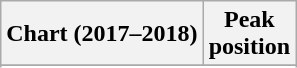<table class="wikitable sortable plainrowheaders" style="text-align:center;">
<tr>
<th scope="col">Chart (2017–2018)</th>
<th scope="col">Peak<br>position</th>
</tr>
<tr>
</tr>
<tr>
</tr>
<tr>
</tr>
<tr>
</tr>
<tr>
</tr>
</table>
